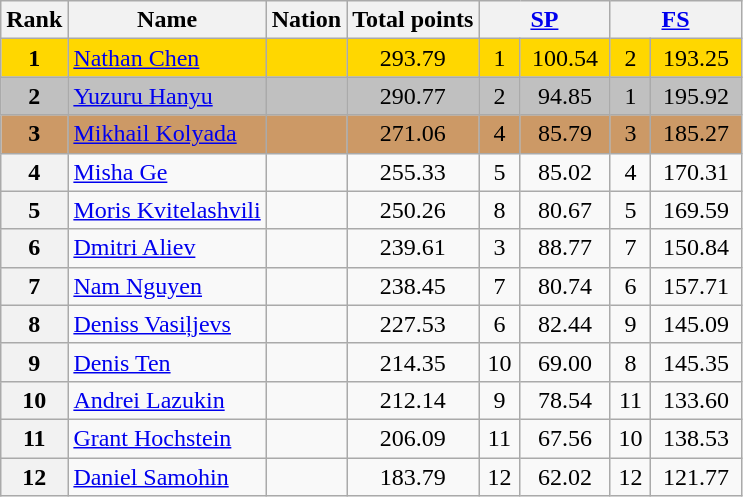<table class="wikitable sortable">
<tr>
<th>Rank</th>
<th>Name</th>
<th>Nation</th>
<th>Total points</th>
<th colspan="2" width="80px"><a href='#'>SP</a></th>
<th colspan="2" width="80px"><a href='#'>FS</a></th>
</tr>
<tr bgcolor="gold">
<td align="center"><strong>1</strong></td>
<td><a href='#'>Nathan Chen</a></td>
<td></td>
<td align="center">293.79</td>
<td align="center">1</td>
<td align="center">100.54</td>
<td align="center">2</td>
<td align="center">193.25</td>
</tr>
<tr bgcolor="silver">
<td align="center"><strong>2</strong></td>
<td><a href='#'>Yuzuru Hanyu</a></td>
<td></td>
<td align="center">290.77</td>
<td align="center">2</td>
<td align="center">94.85</td>
<td align="center">1</td>
<td align="center">195.92</td>
</tr>
<tr bgcolor="cc9966">
<td align="center"><strong>3</strong></td>
<td><a href='#'>Mikhail Kolyada</a></td>
<td></td>
<td align="center">271.06</td>
<td align="center">4</td>
<td align="center">85.79</td>
<td align="center">3</td>
<td align="center">185.27</td>
</tr>
<tr>
<th>4</th>
<td><a href='#'>Misha Ge</a></td>
<td></td>
<td align="center">255.33</td>
<td align="center">5</td>
<td align="center">85.02</td>
<td align="center">4</td>
<td align="center">170.31</td>
</tr>
<tr>
<th>5</th>
<td><a href='#'>Moris Kvitelashvili</a></td>
<td></td>
<td align="center">250.26</td>
<td align="center">8</td>
<td align="center">80.67</td>
<td align="center">5</td>
<td align="center">169.59</td>
</tr>
<tr>
<th>6</th>
<td><a href='#'>Dmitri Aliev</a></td>
<td></td>
<td align="center">239.61</td>
<td align="center">3</td>
<td align="center">88.77</td>
<td align="center">7</td>
<td align="center">150.84</td>
</tr>
<tr>
<th>7</th>
<td><a href='#'>Nam Nguyen</a></td>
<td></td>
<td align="center">238.45</td>
<td align="center">7</td>
<td align="center">80.74</td>
<td align="center">6</td>
<td align="center">157.71</td>
</tr>
<tr>
<th>8</th>
<td><a href='#'>Deniss Vasiļjevs</a></td>
<td></td>
<td align="center">227.53</td>
<td align="center">6</td>
<td align="center">82.44</td>
<td align="center">9</td>
<td align="center">145.09</td>
</tr>
<tr>
<th>9</th>
<td><a href='#'>Denis Ten</a></td>
<td></td>
<td align="center">214.35</td>
<td align="center">10</td>
<td align="center">69.00</td>
<td align="center">8</td>
<td align="center">145.35</td>
</tr>
<tr>
<th>10</th>
<td><a href='#'>Andrei Lazukin</a></td>
<td></td>
<td align="center">212.14</td>
<td align="center">9</td>
<td align="center">78.54</td>
<td align="center">11</td>
<td align="center">133.60</td>
</tr>
<tr>
<th>11</th>
<td><a href='#'>Grant Hochstein</a></td>
<td></td>
<td align="center">206.09</td>
<td align="center">11</td>
<td align="center">67.56</td>
<td align="center">10</td>
<td align="center">138.53</td>
</tr>
<tr>
<th>12</th>
<td><a href='#'>Daniel Samohin</a></td>
<td></td>
<td align="center">183.79</td>
<td align="center">12</td>
<td align="center">62.02</td>
<td align="center">12</td>
<td align="center">121.77</td>
</tr>
</table>
